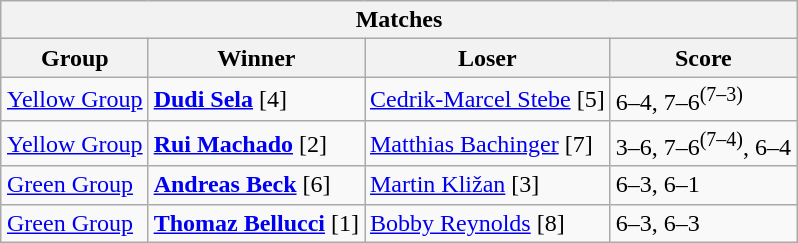<table class="wikitable collapsible uncollapsed" style="margin:1em auto;">
<tr>
<th colspan=4>Matches</th>
</tr>
<tr>
<th>Group</th>
<th>Winner</th>
<th>Loser</th>
<th>Score</th>
</tr>
<tr align=left>
<td><a href='#'>Yellow Group</a></td>
<td> <strong><a href='#'>Dudi Sela</a></strong> [4]</td>
<td> <a href='#'>Cedrik-Marcel Stebe</a> [5]</td>
<td>6–4, 7–6<sup>(7–3)</sup></td>
</tr>
<tr align=left>
<td><a href='#'>Yellow Group</a></td>
<td> <strong><a href='#'>Rui Machado</a></strong> [2]</td>
<td> <a href='#'>Matthias Bachinger</a> [7]</td>
<td>3–6, 7–6<sup>(7–4)</sup>, 6–4</td>
</tr>
<tr align=left>
<td><a href='#'>Green Group</a></td>
<td> <strong><a href='#'>Andreas Beck</a></strong> [6]</td>
<td> <a href='#'>Martin Kližan</a> [3]</td>
<td>6–3, 6–1</td>
</tr>
<tr align=left>
<td><a href='#'>Green Group</a></td>
<td> <strong><a href='#'>Thomaz Bellucci</a></strong> [1]</td>
<td> <a href='#'>Bobby Reynolds</a> [8]</td>
<td>6–3, 6–3</td>
</tr>
</table>
